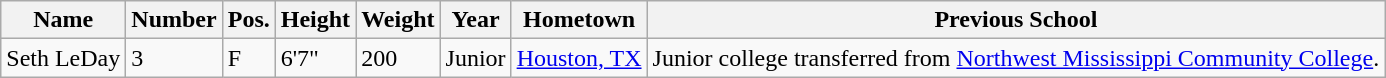<table class="wikitable sortable" border="1">
<tr>
<th>Name</th>
<th>Number</th>
<th>Pos.</th>
<th>Height</th>
<th>Weight</th>
<th>Year</th>
<th>Hometown</th>
<th class="unsortable">Previous School</th>
</tr>
<tr>
<td>Seth LeDay</td>
<td>3</td>
<td>F</td>
<td>6'7"</td>
<td>200</td>
<td>Junior</td>
<td><a href='#'>Houston, TX</a></td>
<td>Junior college transferred from <a href='#'>Northwest Mississippi Community College</a>.</td>
</tr>
</table>
